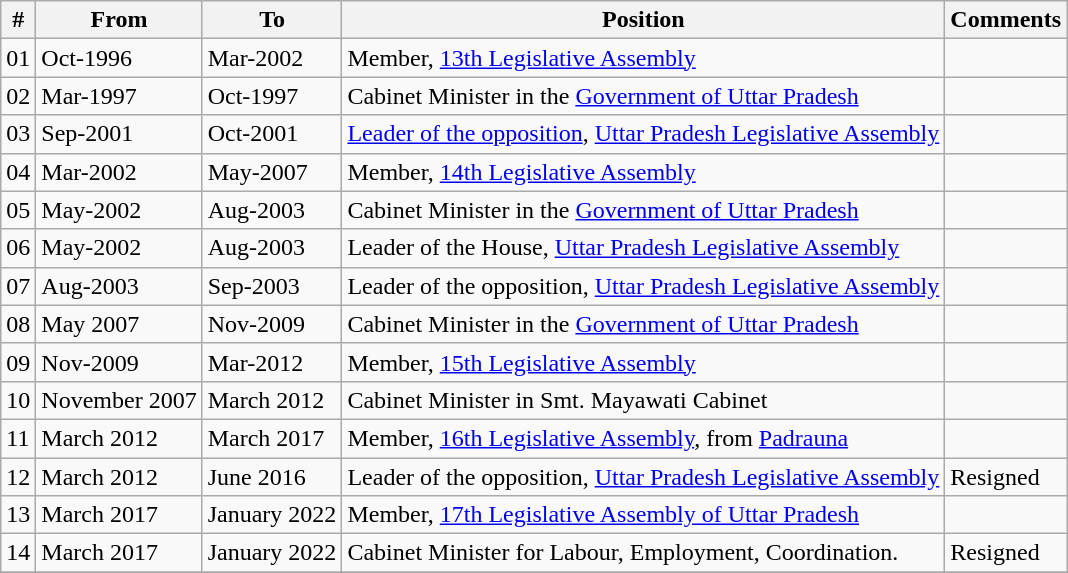<table class="wikitable  sortable">
<tr>
<th>#</th>
<th>From</th>
<th>To</th>
<th>Position</th>
<th>Comments</th>
</tr>
<tr>
<td>01</td>
<td>Oct-1996</td>
<td>Mar-2002</td>
<td>Member, <a href='#'>13th Legislative  Assembly</a></td>
<td></td>
</tr>
<tr>
<td>02</td>
<td>Mar-1997</td>
<td>Oct-1997</td>
<td>Cabinet Minister in the <a href='#'>Government of Uttar Pradesh</a></td>
<td></td>
</tr>
<tr>
<td>03</td>
<td>Sep-2001</td>
<td>Oct-2001</td>
<td><a href='#'>Leader of the opposition</a>, <a href='#'>Uttar Pradesh Legislative Assembly</a></td>
<td></td>
</tr>
<tr>
<td>04</td>
<td>Mar-2002</td>
<td>May-2007</td>
<td>Member, <a href='#'>14th Legislative  Assembly</a></td>
<td></td>
</tr>
<tr>
<td>05</td>
<td>May-2002</td>
<td>Aug-2003</td>
<td>Cabinet Minister in the <a href='#'>Government of Uttar Pradesh</a></td>
<td></td>
</tr>
<tr>
<td>06</td>
<td>May-2002</td>
<td>Aug-2003</td>
<td>Leader of the House,  <a href='#'>Uttar Pradesh Legislative Assembly</a></td>
<td></td>
</tr>
<tr>
<td>07</td>
<td>Aug-2003</td>
<td>Sep-2003</td>
<td>Leader of the opposition, <a href='#'>Uttar Pradesh Legislative Assembly</a></td>
<td></td>
</tr>
<tr>
<td>08</td>
<td>May 2007</td>
<td>Nov-2009</td>
<td>Cabinet Minister in the <a href='#'>Government of Uttar Pradesh</a></td>
<td></td>
</tr>
<tr>
<td>09</td>
<td>Nov-2009</td>
<td>Mar-2012</td>
<td>Member, <a href='#'>15th Legislative  Assembly</a></td>
<td></td>
</tr>
<tr>
<td>10</td>
<td>November 2007</td>
<td>March 2012</td>
<td>Cabinet Minister in Smt. Mayawati Cabinet</td>
<td></td>
</tr>
<tr>
<td>11</td>
<td>March 2012</td>
<td>March 2017</td>
<td>Member, <a href='#'>16th Legislative  Assembly</a>, from <a href='#'>Padrauna</a></td>
<td></td>
</tr>
<tr>
<td>12</td>
<td>March 2012</td>
<td>June 2016</td>
<td>Leader of the opposition, <a href='#'>Uttar Pradesh Legislative Assembly</a></td>
<td>Resigned</td>
</tr>
<tr>
<td>13</td>
<td>March 2017</td>
<td>January 2022</td>
<td>Member, <a href='#'>17th Legislative Assembly of Uttar Pradesh</a></td>
<td></td>
</tr>
<tr>
<td>14</td>
<td>March 2017</td>
<td>January 2022</td>
<td>Cabinet Minister for Labour, Employment, Coordination.</td>
<td>Resigned</td>
</tr>
<tr>
</tr>
</table>
